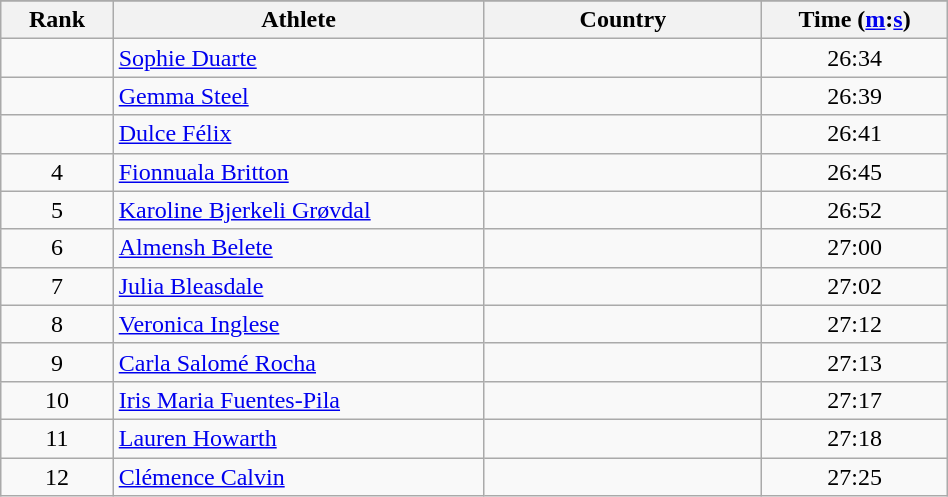<table class="wikitable" style="text-align:center;" width="50%">
<tr>
</tr>
<tr>
<th width=5%>Rank</th>
<th width=20%>Athlete</th>
<th width=15%>Country</th>
<th width=10%>Time (<a href='#'>m</a>:<a href='#'>s</a>)</th>
</tr>
<tr>
<td></td>
<td align="left"><a href='#'>Sophie Duarte</a></td>
<td align="left"></td>
<td>26:34</td>
</tr>
<tr>
<td></td>
<td align="left"><a href='#'>Gemma Steel</a></td>
<td align="left"></td>
<td>26:39</td>
</tr>
<tr>
<td></td>
<td align="left"><a href='#'>Dulce Félix</a></td>
<td align="left"></td>
<td>26:41</td>
</tr>
<tr>
<td>4</td>
<td align="left"><a href='#'>Fionnuala Britton</a></td>
<td align="left"></td>
<td>26:45</td>
</tr>
<tr>
<td>5</td>
<td align="left"><a href='#'>Karoline Bjerkeli Grøvdal</a></td>
<td align="left"></td>
<td>26:52</td>
</tr>
<tr>
<td>6</td>
<td align="left"><a href='#'>Almensh Belete</a></td>
<td align="left"></td>
<td>27:00</td>
</tr>
<tr>
<td>7</td>
<td align="left"><a href='#'>Julia Bleasdale</a></td>
<td align="left"></td>
<td>27:02</td>
</tr>
<tr>
<td>8</td>
<td align="left"><a href='#'>Veronica Inglese</a></td>
<td align="left"></td>
<td>27:12</td>
</tr>
<tr>
<td>9</td>
<td align="left"><a href='#'>Carla Salomé Rocha</a></td>
<td align="left"></td>
<td>27:13</td>
</tr>
<tr>
<td>10</td>
<td align="left"><a href='#'>Iris Maria Fuentes-Pila</a></td>
<td align="left"></td>
<td>27:17</td>
</tr>
<tr>
<td>11</td>
<td align="left"><a href='#'>Lauren Howarth</a></td>
<td align="left"></td>
<td>27:18</td>
</tr>
<tr>
<td>12</td>
<td align="left"><a href='#'>Clémence Calvin</a></td>
<td align="left"></td>
<td>27:25</td>
</tr>
</table>
